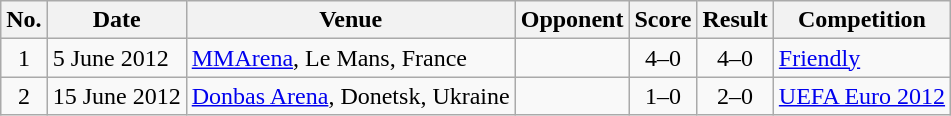<table class="wikitable sortable">
<tr>
<th scope="col">No.</th>
<th scope="col">Date</th>
<th scope="col">Venue</th>
<th scope="col">Opponent</th>
<th scope="col">Score</th>
<th scope="col">Result</th>
<th scope="col">Competition</th>
</tr>
<tr>
<td align="center">1</td>
<td>5 June 2012</td>
<td><a href='#'>MMArena</a>, Le Mans, France</td>
<td></td>
<td align="center">4–0</td>
<td align="center">4–0</td>
<td><a href='#'>Friendly</a></td>
</tr>
<tr>
<td align="center">2</td>
<td>15 June 2012</td>
<td><a href='#'>Donbas Arena</a>, Donetsk, Ukraine</td>
<td></td>
<td align="center">1–0</td>
<td align="center">2–0</td>
<td><a href='#'>UEFA Euro 2012</a></td>
</tr>
</table>
